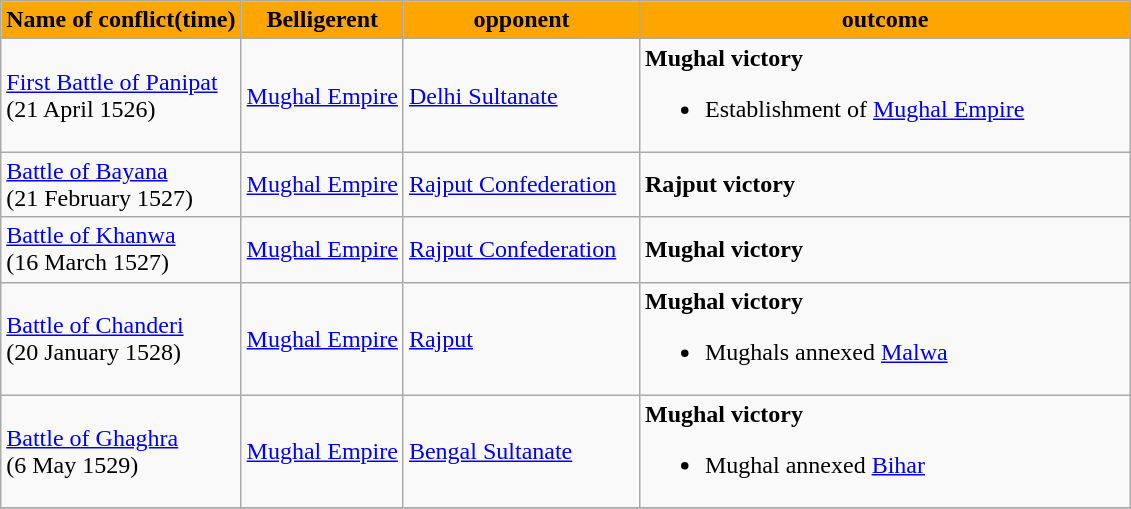<table class="wikitable">
<tr>
<th style="background:orange;"><span>Name of conflict(time)</span></th>
<th style="background:orange;widh:150px;"><span>Belligerent</span></th>
<th style="background:orange;width:150px;"><span> opponent</span></th>
<th style="background:orange;width:320px;"><span> outcome</span></th>
</tr>
<tr>
<td><a href='#'>First Battle of Panipat</a><br> (21 April 1526)</td>
<td> <a href='#'>Mughal Empire</a></td>
<td><a href='#'>Delhi Sultanate</a></td>
<td><strong>Mughal victory</strong><br><ul><li>Establishment of <a href='#'>Mughal Empire</a></li></ul></td>
</tr>
<tr>
<td><a href='#'>Battle of Bayana</a><br>(21 February 1527)</td>
<td> <a href='#'>Mughal Empire</a></td>
<td> <a href='#'>Rajput Confederation</a></td>
<td><strong>Rajput victory</strong></td>
</tr>
<tr>
<td><a href='#'>Battle of Khanwa</a><br>(16 March 1527)</td>
<td> <a href='#'>Mughal Empire</a></td>
<td><a href='#'>Rajput Confederation</a></td>
<td><strong>Mughal victory</strong></td>
</tr>
<tr>
<td><a href='#'>Battle of Chanderi</a><br>(20 January 1528)</td>
<td> <a href='#'>Mughal Empire</a></td>
<td><a href='#'>Rajput</a></td>
<td><strong>Mughal victory</strong><br><ul><li>Mughals annexed <a href='#'>Malwa</a></li></ul></td>
</tr>
<tr>
<td><a href='#'>Battle of Ghaghra</a><br>(6 May 1529)</td>
<td> <a href='#'>Mughal Empire</a></td>
<td><a href='#'>Bengal Sultanate</a></td>
<td><strong>Mughal victory</strong><br><ul><li>Mughal annexed <a href='#'>Bihar</a></li></ul></td>
</tr>
<tr>
</tr>
</table>
